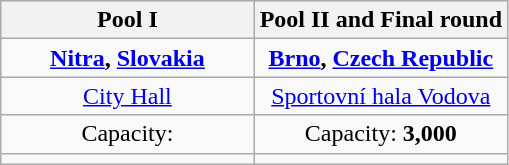<table class=wikitable style=text-align:center>
<tr>
<th width=50%>Pool I</th>
<th width=50%>Pool II and Final round</th>
</tr>
<tr>
<td><strong> <a href='#'>Nitra</a>, <a href='#'>Slovakia</a></strong></td>
<td><strong> <a href='#'>Brno</a>, <a href='#'>Czech Republic</a></strong></td>
</tr>
<tr>
<td><a href='#'>City Hall</a></td>
<td><a href='#'>Sportovní hala Vodova</a></td>
</tr>
<tr>
<td>Capacity:</td>
<td>Capacity: <strong>3,000</strong></td>
</tr>
<tr>
<td></td>
<td></td>
</tr>
</table>
